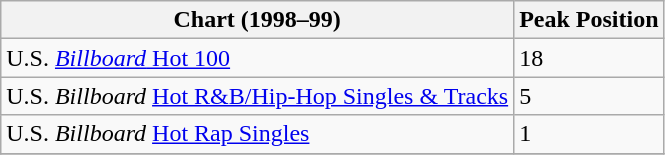<table class="wikitable">
<tr>
<th align="left">Chart (1998–99)</th>
<th align="left">Peak Position</th>
</tr>
<tr>
<td align="left">U.S. <a href='#'><em>Billboard</em> Hot 100</a></td>
<td align="left">18</td>
</tr>
<tr>
<td align="left">U.S. <em>Billboard</em> <a href='#'>Hot R&B/Hip-Hop Singles & Tracks</a></td>
<td align="left">5</td>
</tr>
<tr>
<td align="left">U.S. <em>Billboard</em> <a href='#'>Hot Rap Singles</a></td>
<td align="left">1</td>
</tr>
<tr>
</tr>
</table>
